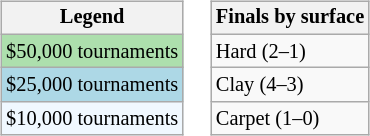<table>
<tr valign=top>
<td><br><table class=wikitable style="font-size:85%">
<tr>
<th>Legend</th>
</tr>
<tr style="background:#addfad;">
<td>$50,000 tournaments</td>
</tr>
<tr style="background:lightblue;">
<td>$25,000 tournaments</td>
</tr>
<tr style="background:#f0f8ff;">
<td>$10,000 tournaments</td>
</tr>
</table>
</td>
<td><br><table class=wikitable style="font-size:85%">
<tr>
<th>Finals by surface</th>
</tr>
<tr>
<td>Hard (2–1)</td>
</tr>
<tr>
<td>Clay (4–3)</td>
</tr>
<tr>
<td>Carpet (1–0)</td>
</tr>
</table>
</td>
</tr>
</table>
